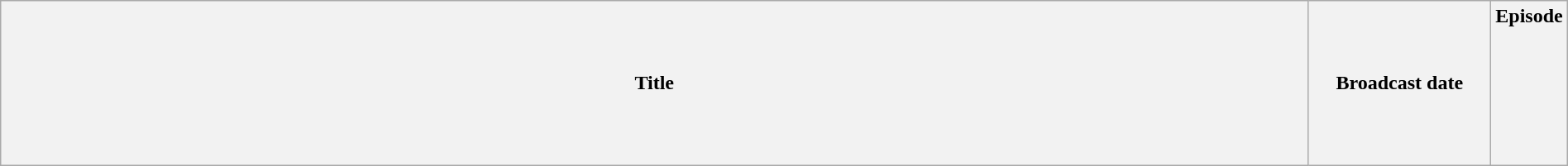<table class="wikitable plainrowheaders" style="width:100%; margin:auto;">
<tr>
<th>Title</th>
<th width="140">Broadcast date</th>
<th width="40">Episode<br><br><br><br><br><br><br></th>
</tr>
</table>
